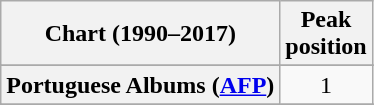<table class="wikitable plainrowheaders sortable" border="1">
<tr>
<th scope="col">Chart (1990–2017)</th>
<th scope="col">Peak<br>position</th>
</tr>
<tr>
</tr>
<tr>
</tr>
<tr>
</tr>
<tr>
</tr>
<tr>
</tr>
<tr>
</tr>
<tr>
</tr>
<tr>
<th scope="row">Portuguese Albums (<a href='#'>AFP</a>)</th>
<td style="text-align:center;">1</td>
</tr>
<tr>
</tr>
<tr>
</tr>
<tr>
</tr>
</table>
